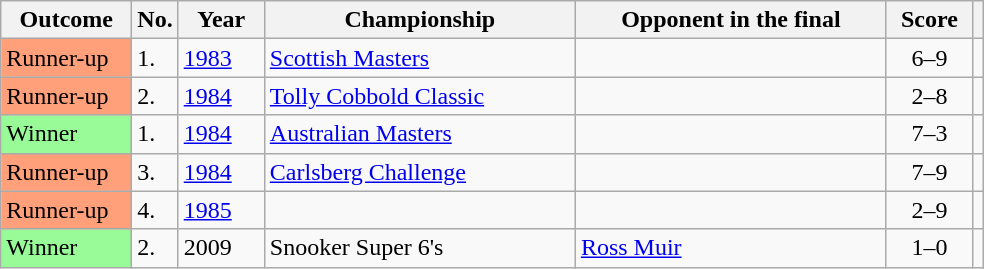<table class="wikitable sortable">
<tr>
<th scope="col" style="width:80px;">Outcome</th>
<th scope="col" style="width:20px;">No.</th>
<th scope="col" style="width:50px;">Year</th>
<th scope="col" style="width:200px;">Championship</th>
<th scope="col" style="width:200px;">Opponent in the final</th>
<th scope="col" style="width:50px;">Score</th>
<th></th>
</tr>
<tr>
<td style="background:#ffa07a;">Runner-up</td>
<td>1.</td>
<td><a href='#'>1983</a></td>
<td><a href='#'>Scottish Masters</a></td>
<td> </td>
<td align="center">6–9</td>
<td align="center"></td>
</tr>
<tr>
<td style="background:#ffa07a;">Runner-up</td>
<td>2.</td>
<td><a href='#'>1984</a></td>
<td><a href='#'>Tolly Cobbold Classic</a></td>
<td> </td>
<td align="center">2–8</td>
<td align="center"></td>
</tr>
<tr>
<td style="background:#98FB98">Winner</td>
<td>1.</td>
<td><a href='#'>1984</a></td>
<td><a href='#'>Australian Masters</a></td>
<td> </td>
<td align="center">7–3</td>
<td align="center"></td>
</tr>
<tr>
<td style="background:#ffa07a;">Runner-up</td>
<td>3.</td>
<td><a href='#'>1984</a></td>
<td><a href='#'>Carlsberg Challenge</a></td>
<td> </td>
<td align="center">7–9</td>
<td align="center"></td>
</tr>
<tr>
<td style="background:#ffa07a;">Runner-up</td>
<td>4.</td>
<td><a href='#'>1985</a></td>
<td></td>
<td> </td>
<td align="center">2–9</td>
<td align="center"></td>
</tr>
<tr>
<td style="background:#98FB98">Winner</td>
<td>2.</td>
<td>2009</td>
<td>Snooker Super 6's</td>
<td> <a href='#'>Ross Muir</a></td>
<td align="center">1–0</td>
<td align="center"></td>
</tr>
</table>
